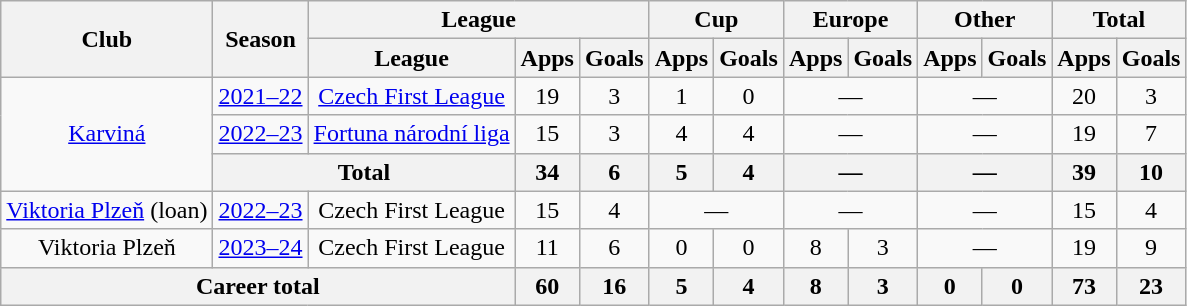<table class="wikitable" style="text-align:center">
<tr>
<th rowspan="2">Club</th>
<th rowspan="2">Season</th>
<th colspan="3">League</th>
<th colspan="2">Cup</th>
<th colspan="2">Europe</th>
<th colspan="2">Other</th>
<th colspan="2">Total</th>
</tr>
<tr>
<th>League</th>
<th>Apps</th>
<th>Goals</th>
<th>Apps</th>
<th>Goals</th>
<th>Apps</th>
<th>Goals</th>
<th>Apps</th>
<th>Goals</th>
<th>Apps</th>
<th>Goals</th>
</tr>
<tr>
<td rowspan="3"><a href='#'>Karviná</a></td>
<td><a href='#'>2021–22</a></td>
<td><a href='#'>Czech First League</a></td>
<td>19</td>
<td>3</td>
<td>1</td>
<td>0</td>
<td colspan="2">—</td>
<td colspan="2">—</td>
<td>20</td>
<td>3</td>
</tr>
<tr>
<td><a href='#'>2022–23</a></td>
<td><a href='#'>Fortuna národní liga</a></td>
<td>15</td>
<td>3</td>
<td>4</td>
<td>4</td>
<td colspan="2">—</td>
<td colspan="2">—</td>
<td>19</td>
<td>7</td>
</tr>
<tr>
<th colspan="2">Total</th>
<th>34</th>
<th>6</th>
<th>5</th>
<th>4</th>
<th colspan="2">—</th>
<th colspan="2">—</th>
<th>39</th>
<th>10</th>
</tr>
<tr>
<td><a href='#'>Viktoria Plzeň</a> (loan)</td>
<td><a href='#'>2022–23</a></td>
<td>Czech First League</td>
<td>15</td>
<td>4</td>
<td colspan="2">—</td>
<td colspan="2">—</td>
<td colspan="2">—</td>
<td>15</td>
<td>4</td>
</tr>
<tr>
<td>Viktoria Plzeň</td>
<td><a href='#'>2023–24</a></td>
<td>Czech First League</td>
<td>11</td>
<td>6</td>
<td>0</td>
<td>0</td>
<td>8</td>
<td>3</td>
<td colspan="2">—</td>
<td>19</td>
<td>9</td>
</tr>
<tr>
<th colspan="3">Career total</th>
<th>60</th>
<th>16</th>
<th>5</th>
<th>4</th>
<th>8</th>
<th>3</th>
<th>0</th>
<th>0</th>
<th>73</th>
<th>23</th>
</tr>
</table>
